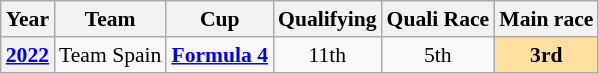<table class="wikitable" style="text-align:center; font-size:90%;">
<tr>
<th>Year</th>
<th>Team</th>
<th>Cup</th>
<th>Qualifying</th>
<th>Quali Race</th>
<th>Main race</th>
</tr>
<tr>
<th><a href='#'>2022</a></th>
<td style="text-align:left;"> Team Spain</td>
<td><a href='#'><strong><span>Formula 4</span></strong></a></td>
<td>11th</td>
<td>5th</td>
<td style="background:#FFDF9F;"><strong>3rd</strong></td>
</tr>
</table>
